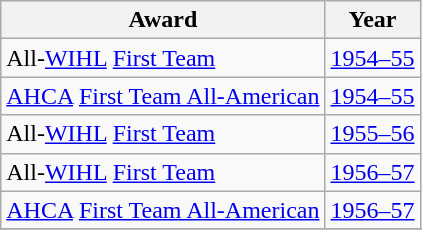<table class="wikitable">
<tr>
<th>Award</th>
<th>Year</th>
</tr>
<tr>
<td>All-<a href='#'>WIHL</a> <a href='#'>First Team</a></td>
<td><a href='#'>1954–55</a></td>
</tr>
<tr>
<td><a href='#'>AHCA</a> <a href='#'>First Team All-American</a></td>
<td><a href='#'>1954–55</a></td>
</tr>
<tr>
<td>All-<a href='#'>WIHL</a> <a href='#'>First Team</a></td>
<td><a href='#'>1955–56</a></td>
</tr>
<tr>
<td>All-<a href='#'>WIHL</a> <a href='#'>First Team</a></td>
<td><a href='#'>1956–57</a></td>
</tr>
<tr>
<td><a href='#'>AHCA</a> <a href='#'>First Team All-American</a></td>
<td><a href='#'>1956–57</a></td>
</tr>
<tr>
</tr>
</table>
